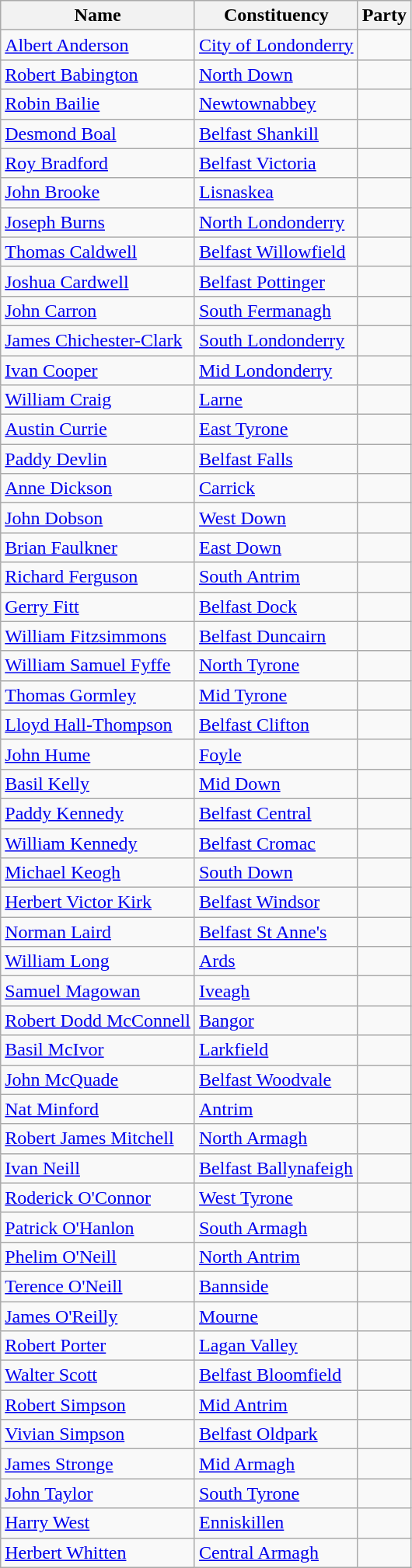<table class="wikitable sortable">
<tr>
<th>Name</th>
<th>Constituency</th>
<th colspan=2>Party</th>
</tr>
<tr>
<td><a href='#'>Albert Anderson</a></td>
<td><a href='#'>City of Londonderry</a></td>
<td></td>
</tr>
<tr>
<td><a href='#'>Robert Babington</a></td>
<td><a href='#'>North Down</a></td>
<td></td>
</tr>
<tr>
<td><a href='#'>Robin Bailie</a></td>
<td><a href='#'>Newtownabbey</a></td>
<td></td>
</tr>
<tr>
<td><a href='#'>Desmond Boal</a></td>
<td><a href='#'>Belfast Shankill</a></td>
<td></td>
</tr>
<tr>
<td><a href='#'>Roy Bradford</a></td>
<td><a href='#'>Belfast Victoria</a></td>
<td></td>
</tr>
<tr>
<td><a href='#'>John Brooke</a></td>
<td><a href='#'>Lisnaskea</a></td>
<td></td>
</tr>
<tr>
<td><a href='#'>Joseph Burns</a></td>
<td><a href='#'>North Londonderry</a></td>
<td></td>
</tr>
<tr>
<td><a href='#'>Thomas Caldwell</a></td>
<td><a href='#'>Belfast Willowfield</a></td>
<td></td>
</tr>
<tr>
<td><a href='#'>Joshua Cardwell</a></td>
<td><a href='#'>Belfast Pottinger</a></td>
<td></td>
</tr>
<tr>
<td><a href='#'>John Carron</a></td>
<td><a href='#'>South Fermanagh</a></td>
<td></td>
</tr>
<tr>
<td><a href='#'>James Chichester-Clark</a></td>
<td><a href='#'>South Londonderry</a></td>
<td></td>
</tr>
<tr>
<td><a href='#'>Ivan Cooper</a></td>
<td><a href='#'>Mid Londonderry</a></td>
<td></td>
</tr>
<tr>
<td><a href='#'>William Craig</a></td>
<td><a href='#'>Larne</a></td>
<td></td>
</tr>
<tr>
<td><a href='#'>Austin Currie</a></td>
<td><a href='#'>East Tyrone</a></td>
<td></td>
</tr>
<tr>
<td><a href='#'>Paddy Devlin</a></td>
<td><a href='#'>Belfast Falls</a></td>
<td></td>
</tr>
<tr>
<td><a href='#'>Anne Dickson</a></td>
<td><a href='#'>Carrick</a></td>
<td></td>
</tr>
<tr>
<td><a href='#'>John Dobson</a></td>
<td><a href='#'>West Down</a></td>
<td></td>
</tr>
<tr>
<td><a href='#'>Brian Faulkner</a></td>
<td><a href='#'>East Down</a></td>
<td></td>
</tr>
<tr>
<td><a href='#'>Richard Ferguson</a></td>
<td><a href='#'>South Antrim</a></td>
<td></td>
</tr>
<tr>
<td><a href='#'>Gerry Fitt</a></td>
<td><a href='#'>Belfast Dock</a></td>
<td></td>
</tr>
<tr>
<td><a href='#'>William Fitzsimmons</a></td>
<td><a href='#'>Belfast Duncairn</a></td>
<td></td>
</tr>
<tr>
<td><a href='#'>William Samuel Fyffe</a></td>
<td><a href='#'>North Tyrone</a></td>
<td></td>
</tr>
<tr>
<td><a href='#'>Thomas Gormley</a></td>
<td><a href='#'>Mid Tyrone</a></td>
<td></td>
</tr>
<tr>
<td><a href='#'>Lloyd Hall-Thompson</a></td>
<td><a href='#'>Belfast Clifton</a></td>
<td></td>
</tr>
<tr>
<td><a href='#'>John Hume</a></td>
<td><a href='#'>Foyle</a></td>
<td></td>
</tr>
<tr>
<td><a href='#'>Basil Kelly</a></td>
<td><a href='#'>Mid Down</a></td>
<td></td>
</tr>
<tr>
<td><a href='#'>Paddy Kennedy</a></td>
<td><a href='#'>Belfast Central</a></td>
<td></td>
</tr>
<tr>
<td><a href='#'>William Kennedy</a></td>
<td><a href='#'>Belfast Cromac</a></td>
<td></td>
</tr>
<tr>
<td><a href='#'>Michael Keogh</a></td>
<td><a href='#'>South Down</a></td>
<td></td>
</tr>
<tr>
<td><a href='#'>Herbert Victor Kirk</a></td>
<td><a href='#'>Belfast Windsor</a></td>
<td></td>
</tr>
<tr>
<td><a href='#'>Norman Laird</a></td>
<td><a href='#'>Belfast St Anne's</a></td>
<td></td>
</tr>
<tr>
<td><a href='#'>William Long</a></td>
<td><a href='#'>Ards</a></td>
<td></td>
</tr>
<tr>
<td><a href='#'>Samuel Magowan</a></td>
<td><a href='#'>Iveagh</a></td>
<td></td>
</tr>
<tr>
<td><a href='#'>Robert Dodd McConnell</a></td>
<td><a href='#'>Bangor</a></td>
<td></td>
</tr>
<tr>
<td><a href='#'>Basil McIvor</a></td>
<td><a href='#'>Larkfield</a></td>
<td></td>
</tr>
<tr>
<td><a href='#'>John McQuade</a></td>
<td><a href='#'>Belfast Woodvale</a></td>
<td></td>
</tr>
<tr>
<td><a href='#'>Nat Minford</a></td>
<td><a href='#'>Antrim</a></td>
<td></td>
</tr>
<tr>
<td><a href='#'>Robert James Mitchell</a></td>
<td><a href='#'>North Armagh</a></td>
<td></td>
</tr>
<tr>
<td><a href='#'>Ivan Neill</a></td>
<td><a href='#'>Belfast Ballynafeigh</a></td>
<td></td>
</tr>
<tr>
<td><a href='#'>Roderick O'Connor</a></td>
<td><a href='#'>West Tyrone</a></td>
<td></td>
</tr>
<tr>
<td><a href='#'>Patrick O'Hanlon</a></td>
<td><a href='#'>South Armagh</a></td>
<td></td>
</tr>
<tr>
<td><a href='#'>Phelim O'Neill</a></td>
<td><a href='#'>North Antrim</a></td>
<td></td>
</tr>
<tr>
<td><a href='#'>Terence O'Neill</a></td>
<td><a href='#'>Bannside</a></td>
<td></td>
</tr>
<tr>
<td><a href='#'>James O'Reilly</a></td>
<td><a href='#'>Mourne</a></td>
<td></td>
</tr>
<tr>
<td><a href='#'>Robert Porter</a></td>
<td><a href='#'>Lagan Valley</a></td>
<td></td>
</tr>
<tr>
<td><a href='#'>Walter Scott</a></td>
<td><a href='#'>Belfast Bloomfield</a></td>
<td></td>
</tr>
<tr>
<td><a href='#'>Robert Simpson</a></td>
<td><a href='#'>Mid Antrim</a></td>
<td></td>
</tr>
<tr>
<td><a href='#'>Vivian Simpson</a></td>
<td><a href='#'>Belfast Oldpark</a></td>
<td></td>
</tr>
<tr>
<td><a href='#'>James Stronge</a></td>
<td><a href='#'>Mid Armagh</a></td>
<td></td>
</tr>
<tr>
<td><a href='#'>John Taylor</a></td>
<td><a href='#'>South Tyrone</a></td>
<td></td>
</tr>
<tr>
<td><a href='#'>Harry West</a></td>
<td><a href='#'>Enniskillen</a></td>
<td></td>
</tr>
<tr>
<td><a href='#'>Herbert Whitten</a></td>
<td><a href='#'>Central Armagh</a></td>
<td></td>
</tr>
</table>
